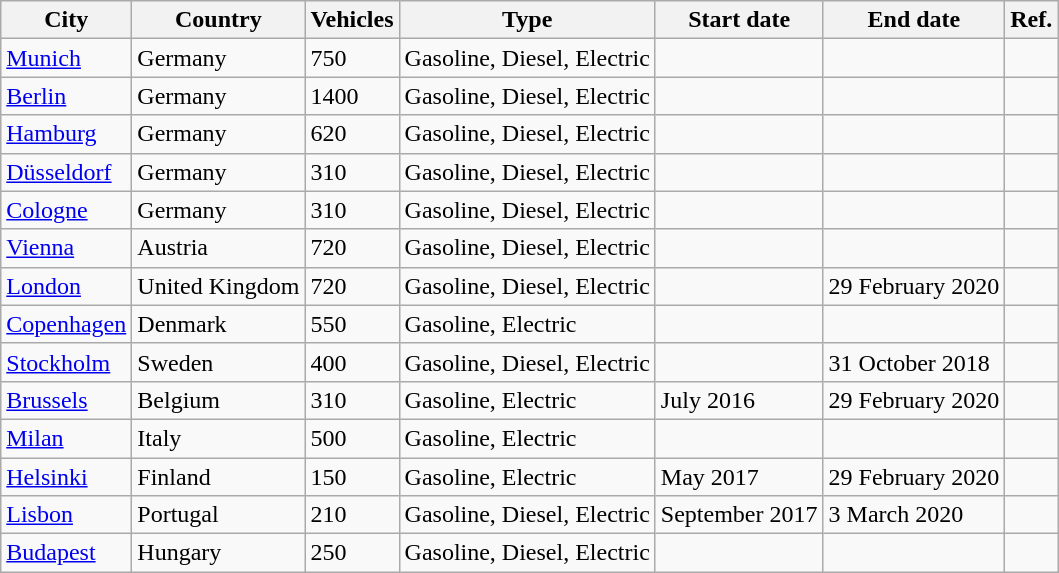<table class="wikitable sortable float-right zebra">
<tr>
<th>City</th>
<th>Country</th>
<th>Vehicles</th>
<th>Type</th>
<th>Start date</th>
<th>End date</th>
<th>Ref.</th>
</tr>
<tr>
<td><a href='#'>Munich</a></td>
<td>Germany</td>
<td>750</td>
<td>Gasoline, Diesel, Electric</td>
<td></td>
<td></td>
<td></td>
</tr>
<tr>
<td><a href='#'>Berlin</a></td>
<td>Germany</td>
<td>1400</td>
<td>Gasoline, Diesel, Electric</td>
<td></td>
<td></td>
<td></td>
</tr>
<tr>
<td><a href='#'>Hamburg</a></td>
<td>Germany</td>
<td>620</td>
<td>Gasoline, Diesel, Electric</td>
<td></td>
<td></td>
<td></td>
</tr>
<tr>
<td><a href='#'>Düsseldorf</a></td>
<td>Germany</td>
<td>310</td>
<td>Gasoline, Diesel, Electric</td>
<td></td>
<td></td>
<td></td>
</tr>
<tr>
<td><a href='#'>Cologne</a></td>
<td>Germany</td>
<td>310</td>
<td>Gasoline, Diesel, Electric</td>
<td></td>
<td></td>
<td></td>
</tr>
<tr>
<td><a href='#'>Vienna</a></td>
<td>Austria</td>
<td>720</td>
<td>Gasoline, Diesel, Electric</td>
<td></td>
<td></td>
<td></td>
</tr>
<tr>
<td><a href='#'>London</a></td>
<td>United Kingdom</td>
<td>720</td>
<td>Gasoline, Diesel, Electric</td>
<td></td>
<td>29 February 2020</td>
<td></td>
</tr>
<tr>
<td><a href='#'>Copenhagen</a></td>
<td>Denmark</td>
<td>550</td>
<td>Gasoline, Electric</td>
<td></td>
<td></td>
<td></td>
</tr>
<tr>
<td><a href='#'>Stockholm</a></td>
<td>Sweden</td>
<td>400</td>
<td>Gasoline, Diesel, Electric</td>
<td></td>
<td>31 October 2018</td>
<td></td>
</tr>
<tr>
<td><a href='#'>Brussels</a></td>
<td>Belgium</td>
<td>310</td>
<td>Gasoline, Electric</td>
<td>July 2016</td>
<td>29 February 2020</td>
<td></td>
</tr>
<tr>
<td><a href='#'>Milan</a></td>
<td>Italy</td>
<td>500</td>
<td>Gasoline, Electric</td>
<td></td>
<td></td>
<td></td>
</tr>
<tr>
<td><a href='#'>Helsinki</a></td>
<td>Finland</td>
<td>150</td>
<td>Gasoline, Electric</td>
<td>May 2017</td>
<td>29 February 2020</td>
<td></td>
</tr>
<tr>
<td><a href='#'>Lisbon</a></td>
<td>Portugal</td>
<td>210</td>
<td>Gasoline, Diesel, Electric</td>
<td>September 2017</td>
<td>3 March 2020</td>
<td></td>
</tr>
<tr>
<td><a href='#'>Budapest</a></td>
<td>Hungary</td>
<td>250</td>
<td>Gasoline, Diesel, Electric</td>
<td></td>
<td></td>
<td></td>
</tr>
</table>
